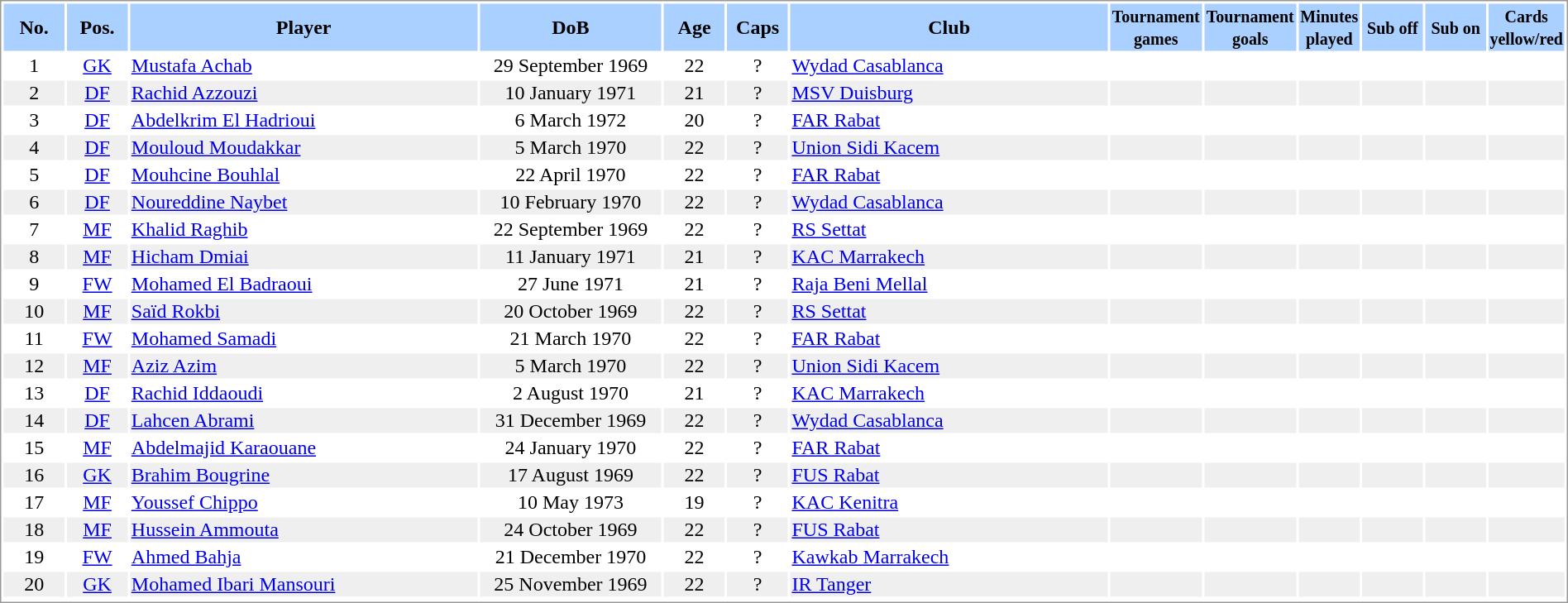<table border="0" width="100%" style="border: 1px solid #999; background-color:#FFFFFF; text-align:center">
<tr align="center" bgcolor="#AAD0FF">
<th width=4%>No.</th>
<th width=4%>Pos.</th>
<th width=23%>Player</th>
<th width=12%>DoB</th>
<th width=4%>Age</th>
<th width=4%>Caps</th>
<th width=21%>Club</th>
<th width=6%><small>Tournament<br>games</small></th>
<th width=6%><small>Tournament<br>goals</small></th>
<th width=4%><small>Minutes<br>played</small></th>
<th width=4%><small>Sub off</small></th>
<th width=4%><small>Sub on</small></th>
<th width=4%><small>Cards<br>yellow/red</small></th>
</tr>
<tr>
<td>1</td>
<td><a href='#'>GK</a></td>
<td align="left"><a href='#'>Mustafa Achab</a></td>
<td>29 September 1969</td>
<td>22</td>
<td>?</td>
<td align="left"> <a href='#'>Wydad Casablanca</a></td>
<td></td>
<td></td>
<td></td>
<td></td>
<td></td>
<td></td>
</tr>
<tr bgcolor="#EFEFEF">
<td>2</td>
<td><a href='#'>DF</a></td>
<td align="left"><a href='#'>Rachid Azzouzi</a></td>
<td>10 January 1971</td>
<td>21</td>
<td>?</td>
<td align="left"> <a href='#'>MSV Duisburg</a></td>
<td></td>
<td></td>
<td></td>
<td></td>
<td></td>
<td></td>
</tr>
<tr>
<td>3</td>
<td><a href='#'>DF</a></td>
<td align="left"><a href='#'>Abdelkrim El Hadrioui</a></td>
<td>6 March 1972</td>
<td>20</td>
<td>?</td>
<td align="left"> <a href='#'>FAR Rabat</a></td>
<td></td>
<td></td>
<td></td>
<td></td>
<td></td>
<td></td>
</tr>
<tr bgcolor="#EFEFEF">
<td>4</td>
<td><a href='#'>DF</a></td>
<td align="left"><a href='#'>Mouloud Moudakkar</a></td>
<td>5 March 1970</td>
<td>22</td>
<td>?</td>
<td align="left"> <a href='#'>Union Sidi Kacem</a></td>
<td></td>
<td></td>
<td></td>
<td></td>
<td></td>
<td></td>
</tr>
<tr>
<td>5</td>
<td><a href='#'>DF</a></td>
<td align="left"><a href='#'>Mouhcine Bouhlal</a></td>
<td>22 April 1970</td>
<td>22</td>
<td>?</td>
<td align="left"> <a href='#'>FAR Rabat</a></td>
<td></td>
<td></td>
<td></td>
<td></td>
<td></td>
<td></td>
</tr>
<tr bgcolor="#EFEFEF">
<td>6</td>
<td><a href='#'>DF</a></td>
<td align="left"><a href='#'>Noureddine Naybet</a></td>
<td>10 February 1970</td>
<td>22</td>
<td>?</td>
<td align="left"> <a href='#'>Wydad Casablanca</a></td>
<td></td>
<td></td>
<td></td>
<td></td>
<td></td>
<td></td>
</tr>
<tr>
<td>7</td>
<td><a href='#'>MF</a></td>
<td align="left"><a href='#'>Khalid Raghib</a></td>
<td>22 September 1969</td>
<td>22</td>
<td>?</td>
<td align="left"> <a href='#'>RS Settat</a></td>
<td></td>
<td></td>
<td></td>
<td></td>
<td></td>
<td></td>
</tr>
<tr bgcolor="#EFEFEF">
<td>8</td>
<td><a href='#'>MF</a></td>
<td align="left"><a href='#'>Hicham Dmiai</a></td>
<td>11 January 1971</td>
<td>21</td>
<td>?</td>
<td align="left"> <a href='#'>KAC Marrakech</a></td>
<td></td>
<td></td>
<td></td>
<td></td>
<td></td>
<td></td>
</tr>
<tr>
<td>9</td>
<td><a href='#'>FW</a></td>
<td align="left"><a href='#'>Mohamed El Badraoui</a></td>
<td>27 June 1971</td>
<td>21</td>
<td>?</td>
<td align="left"> <a href='#'>Raja Beni Mellal</a></td>
<td></td>
<td></td>
<td></td>
<td></td>
<td></td>
<td></td>
</tr>
<tr bgcolor="#EFEFEF">
<td>10</td>
<td><a href='#'>MF</a></td>
<td align="left"><a href='#'>Saïd Rokbi</a></td>
<td>20 October 1969</td>
<td>22</td>
<td>?</td>
<td align="left"> <a href='#'>RS Settat</a></td>
<td></td>
<td></td>
<td></td>
<td></td>
<td></td>
<td></td>
</tr>
<tr>
<td>11</td>
<td><a href='#'>FW</a></td>
<td align="left"><a href='#'>Mohamed Samadi</a></td>
<td>21 March 1970</td>
<td>22</td>
<td>?</td>
<td align="left"> <a href='#'>FAR Rabat</a></td>
<td></td>
<td></td>
<td></td>
<td></td>
<td></td>
<td></td>
</tr>
<tr bgcolor="#EFEFEF">
<td>12</td>
<td><a href='#'>MF</a></td>
<td align="left"><a href='#'>Aziz Azim</a></td>
<td>5 March 1970</td>
<td>22</td>
<td>?</td>
<td align="left"> <a href='#'>Union Sidi Kacem</a></td>
<td></td>
<td></td>
<td></td>
<td></td>
<td></td>
<td></td>
</tr>
<tr>
<td>13</td>
<td><a href='#'>DF</a></td>
<td align="left"><a href='#'>Rachid Iddaoudi</a></td>
<td>2 August 1970</td>
<td>21</td>
<td>?</td>
<td align="left"> <a href='#'>KAC Marrakech</a></td>
<td></td>
<td></td>
<td></td>
<td></td>
<td></td>
<td></td>
</tr>
<tr bgcolor="#EFEFEF">
<td>14</td>
<td><a href='#'>DF</a></td>
<td align="left"><a href='#'>Lahcen Abrami</a></td>
<td>31 December 1969</td>
<td>22</td>
<td>?</td>
<td align="left"> <a href='#'>Wydad Casablanca</a></td>
<td></td>
<td></td>
<td></td>
<td></td>
<td></td>
<td></td>
</tr>
<tr>
<td>15</td>
<td><a href='#'>MF</a></td>
<td align="left"><a href='#'>Abdelmajid Karaouane</a></td>
<td>24 January 1970</td>
<td>22</td>
<td>?</td>
<td align="left"> <a href='#'>FAR Rabat</a></td>
<td></td>
<td></td>
<td></td>
<td></td>
<td></td>
<td></td>
</tr>
<tr bgcolor="#EFEFEF">
<td>16</td>
<td><a href='#'>GK</a></td>
<td align="left"><a href='#'>Brahim Bougrine</a></td>
<td>17 August 1969</td>
<td>22</td>
<td>?</td>
<td align="left"> <a href='#'>FUS Rabat</a></td>
<td></td>
<td></td>
<td></td>
<td></td>
<td></td>
<td></td>
</tr>
<tr>
<td>17</td>
<td><a href='#'>MF</a></td>
<td align="left"><a href='#'>Youssef Chippo</a></td>
<td>10 May 1973</td>
<td>19</td>
<td>?</td>
<td align="left"> <a href='#'>KAC Kenitra</a></td>
<td></td>
<td></td>
<td></td>
<td></td>
<td></td>
<td></td>
</tr>
<tr bgcolor="#EFEFEF">
<td>18</td>
<td><a href='#'>MF</a></td>
<td align="left"><a href='#'>Hussein Ammouta</a></td>
<td>24 October 1969</td>
<td>22</td>
<td>?</td>
<td align="left"> <a href='#'>FUS Rabat</a></td>
<td></td>
<td></td>
<td></td>
<td></td>
<td></td>
<td></td>
</tr>
<tr>
<td>19</td>
<td><a href='#'>FW</a></td>
<td align="left"><a href='#'>Ahmed Bahja</a></td>
<td>21 December 1970</td>
<td>22</td>
<td>?</td>
<td align="left"> <a href='#'>Kawkab Marrakech</a></td>
<td></td>
<td></td>
<td></td>
<td></td>
<td></td>
<td></td>
</tr>
<tr bgcolor="#EFEFEF">
<td>20</td>
<td><a href='#'>GK</a></td>
<td align="left"><a href='#'>Mohamed Ibari Mansouri</a></td>
<td>25 November 1969</td>
<td>22</td>
<td>?</td>
<td align="left"> <a href='#'>IR Tanger</a></td>
<td></td>
<td></td>
<td></td>
<td></td>
<td></td>
<td></td>
</tr>
<tr>
</tr>
</table>
